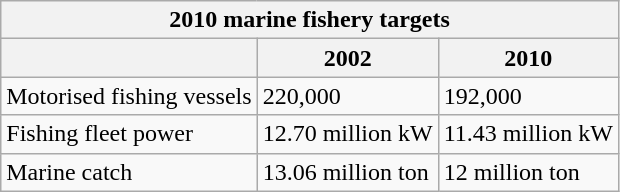<table class="wikitable">
<tr>
<th colspan=3 align="left" width="400px"><strong>2010 marine fishery targets</strong></th>
</tr>
<tr>
<th></th>
<th>2002</th>
<th>2010</th>
</tr>
<tr>
<td>Motorised fishing vessels</td>
<td>220,000</td>
<td>192,000</td>
</tr>
<tr>
<td>Fishing fleet power</td>
<td>12.70 million kW</td>
<td>11.43 million kW</td>
</tr>
<tr>
<td>Marine catch</td>
<td>13.06 million ton</td>
<td>12 million ton</td>
</tr>
</table>
